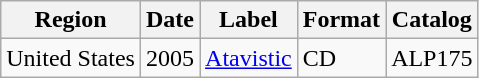<table class="wikitable">
<tr>
<th>Region</th>
<th>Date</th>
<th>Label</th>
<th>Format</th>
<th>Catalog</th>
</tr>
<tr>
<td>United States</td>
<td>2005</td>
<td><a href='#'>Atavistic</a></td>
<td>CD</td>
<td>ALP175</td>
</tr>
</table>
